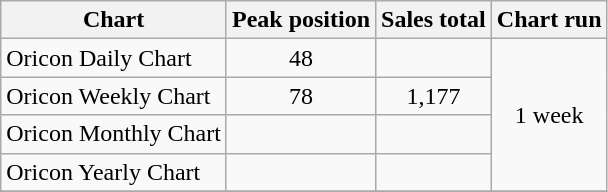<table class="wikitable">
<tr>
<th>Chart</th>
<th>Peak position</th>
<th>Sales total</th>
<th>Chart run</th>
</tr>
<tr>
<td>Oricon Daily Chart</td>
<td align="center">48</td>
<td></td>
<td rowspan="4" align="center">1 week</td>
</tr>
<tr>
<td>Oricon Weekly Chart</td>
<td align="center">78</td>
<td align="center">1,177</td>
</tr>
<tr>
<td>Oricon Monthly Chart</td>
<td align="center"></td>
<td align="center"></td>
</tr>
<tr>
<td>Oricon Yearly Chart</td>
<td align="center"></td>
<td align="center"></td>
</tr>
<tr>
</tr>
</table>
